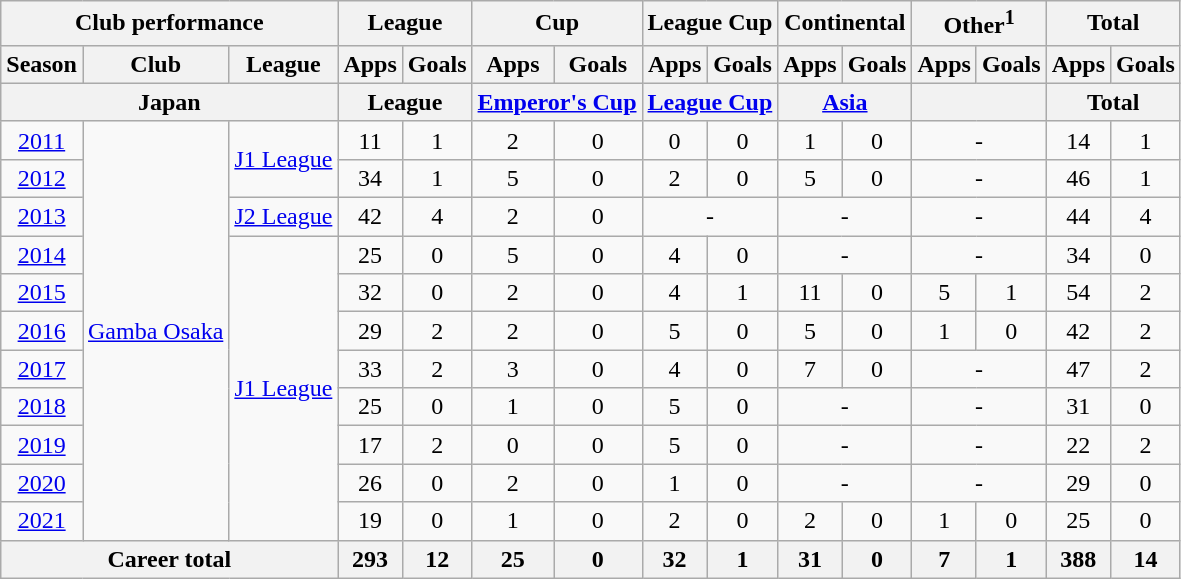<table class="wikitable" style="text-align:center">
<tr>
<th colspan=3>Club performance</th>
<th colspan=2>League</th>
<th colspan=2>Cup</th>
<th colspan=2>League Cup</th>
<th colspan=2>Continental</th>
<th colspan=2>Other<sup>1</sup></th>
<th colspan=2>Total</th>
</tr>
<tr>
<th>Season</th>
<th>Club</th>
<th>League</th>
<th>Apps</th>
<th>Goals</th>
<th>Apps</th>
<th>Goals</th>
<th>Apps</th>
<th>Goals</th>
<th>Apps</th>
<th>Goals</th>
<th>Apps</th>
<th>Goals</th>
<th>Apps</th>
<th>Goals</th>
</tr>
<tr>
<th colspan=3>Japan</th>
<th colspan=2>League</th>
<th colspan=2><a href='#'>Emperor's Cup</a></th>
<th colspan=2><a href='#'>League Cup</a></th>
<th colspan=2><a href='#'>Asia</a></th>
<th colspan=2></th>
<th colspan=2>Total</th>
</tr>
<tr>
<td><a href='#'>2011</a></td>
<td rowspan="11"><a href='#'>Gamba Osaka</a></td>
<td rowspan="2"><a href='#'>J1 League</a></td>
<td>11</td>
<td>1</td>
<td>2</td>
<td>0</td>
<td>0</td>
<td>0</td>
<td>1</td>
<td>0</td>
<td colspan="2">-</td>
<td>14</td>
<td>1</td>
</tr>
<tr>
<td><a href='#'>2012</a></td>
<td>34</td>
<td>1</td>
<td>5</td>
<td>0</td>
<td>2</td>
<td>0</td>
<td>5</td>
<td>0</td>
<td colspan="2">-</td>
<td>46</td>
<td>1</td>
</tr>
<tr>
<td><a href='#'>2013</a></td>
<td><a href='#'>J2 League</a></td>
<td>42</td>
<td>4</td>
<td>2</td>
<td>0</td>
<td colspan="2">-</td>
<td colspan="2">-</td>
<td colspan="2">-</td>
<td>44</td>
<td>4</td>
</tr>
<tr>
<td><a href='#'>2014</a></td>
<td rowspan="8"><a href='#'>J1 League</a></td>
<td>25</td>
<td>0</td>
<td>5</td>
<td>0</td>
<td>4</td>
<td>0</td>
<td colspan="2">-</td>
<td colspan="2">-</td>
<td>34</td>
<td>0</td>
</tr>
<tr>
<td><a href='#'>2015</a></td>
<td>32</td>
<td>0</td>
<td>2</td>
<td>0</td>
<td>4</td>
<td>1</td>
<td>11</td>
<td>0</td>
<td>5</td>
<td>1</td>
<td>54</td>
<td>2</td>
</tr>
<tr>
<td><a href='#'>2016</a></td>
<td>29</td>
<td>2</td>
<td>2</td>
<td>0</td>
<td>5</td>
<td>0</td>
<td>5</td>
<td>0</td>
<td>1</td>
<td>0</td>
<td>42</td>
<td>2</td>
</tr>
<tr>
<td><a href='#'>2017</a></td>
<td>33</td>
<td>2</td>
<td>3</td>
<td>0</td>
<td>4</td>
<td>0</td>
<td>7</td>
<td>0</td>
<td colspan="2">-</td>
<td>47</td>
<td>2</td>
</tr>
<tr>
<td><a href='#'>2018</a></td>
<td>25</td>
<td>0</td>
<td>1</td>
<td>0</td>
<td>5</td>
<td>0</td>
<td colspan="2">-</td>
<td colspan="2">-</td>
<td>31</td>
<td>0</td>
</tr>
<tr>
<td><a href='#'>2019</a></td>
<td>17</td>
<td>2</td>
<td>0</td>
<td>0</td>
<td>5</td>
<td>0</td>
<td colspan="2">-</td>
<td colspan="2">-</td>
<td>22</td>
<td>2</td>
</tr>
<tr>
<td><a href='#'>2020</a></td>
<td>26</td>
<td>0</td>
<td>2</td>
<td>0</td>
<td>1</td>
<td>0</td>
<td colspan="2">-</td>
<td colspan="2">-</td>
<td>29</td>
<td>0</td>
</tr>
<tr>
<td><a href='#'>2021</a></td>
<td>19</td>
<td>0</td>
<td>1</td>
<td>0</td>
<td>2</td>
<td>0</td>
<td>2</td>
<td>0</td>
<td>1</td>
<td>0</td>
<td>25</td>
<td>0</td>
</tr>
<tr>
<th colspan=3>Career total</th>
<th>293</th>
<th>12</th>
<th>25</th>
<th>0</th>
<th>32</th>
<th>1</th>
<th>31</th>
<th>0</th>
<th>7</th>
<th>1</th>
<th>388</th>
<th>14</th>
</tr>
</table>
